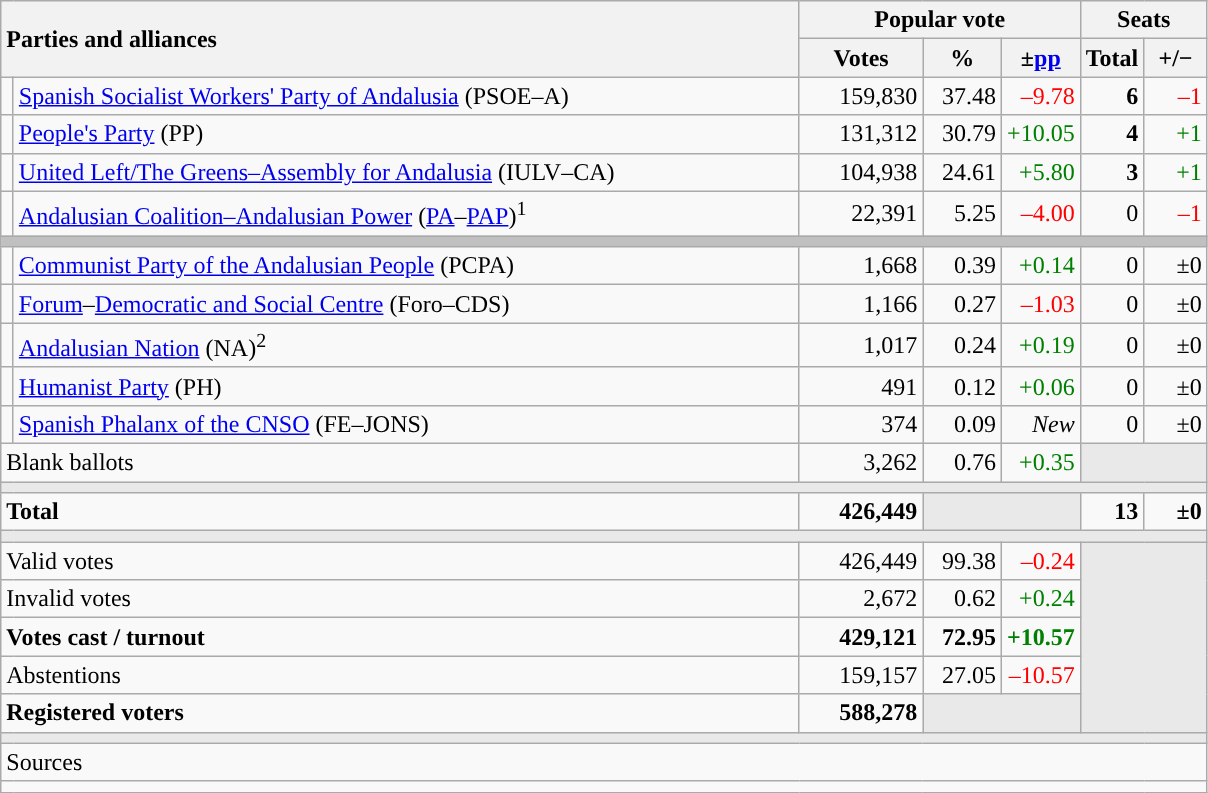<table class="wikitable" style="text-align:right;">
<tr>
<th style="text-align:left;" rowspan="2" colspan="2" width="525">Parties and alliances</th>
<th colspan="3">Popular vote</th>
<th colspan="2">Seats</th>
</tr>
<tr>
<th width="75">Votes</th>
<th width="45">%</th>
<th width="45">±<a href='#'>pp</a></th>
<th width="35">Total</th>
<th width="35">+/−</th>
</tr>
<tr>
<td width="1" style="color:inherit;background:"></td>
<td align="left"><a href='#'>Spanish Socialist Workers' Party of Andalusia</a> (PSOE–A)</td>
<td>159,830</td>
<td>37.48</td>
<td style="color:red;">–9.78</td>
<td><strong>6</strong></td>
<td style="color:red;">–1</td>
</tr>
<tr>
<td style="color:inherit;background:"></td>
<td align="left"><a href='#'>People's Party</a> (PP)</td>
<td>131,312</td>
<td>30.79</td>
<td style="color:green;">+10.05</td>
<td><strong>4</strong></td>
<td style="color:green;">+1</td>
</tr>
<tr>
<td style="color:inherit;background:"></td>
<td align="left"><a href='#'>United Left/The Greens–Assembly for Andalusia</a> (IULV–CA)</td>
<td>104,938</td>
<td>24.61</td>
<td style="color:green;">+5.80</td>
<td><strong>3</strong></td>
<td style="color:green;">+1</td>
</tr>
<tr>
<td style="color:inherit;background:"></td>
<td align="left"><a href='#'>Andalusian Coalition–Andalusian Power</a> (<a href='#'>PA</a>–<a href='#'>PAP</a>)<sup>1</sup></td>
<td>22,391</td>
<td>5.25</td>
<td style="color:red;">–4.00</td>
<td>0</td>
<td style="color:red;">–1</td>
</tr>
<tr>
<td colspan="7" bgcolor="#C0C0C0"></td>
</tr>
<tr>
<td style="color:inherit;background:"></td>
<td align="left"><a href='#'>Communist Party of the Andalusian People</a> (PCPA)</td>
<td>1,668</td>
<td>0.39</td>
<td style="color:green;">+0.14</td>
<td>0</td>
<td>±0</td>
</tr>
<tr>
<td style="color:inherit;background:"></td>
<td align="left"><a href='#'>Forum</a>–<a href='#'>Democratic and Social Centre</a> (Foro–CDS)</td>
<td>1,166</td>
<td>0.27</td>
<td style="color:red;">–1.03</td>
<td>0</td>
<td>±0</td>
</tr>
<tr>
<td style="color:inherit;background:"></td>
<td align="left"><a href='#'>Andalusian Nation</a> (NA)<sup>2</sup></td>
<td>1,017</td>
<td>0.24</td>
<td style="color:green;">+0.19</td>
<td>0</td>
<td>±0</td>
</tr>
<tr>
<td style="color:inherit;background:"></td>
<td align="left"><a href='#'>Humanist Party</a> (PH)</td>
<td>491</td>
<td>0.12</td>
<td style="color:green;">+0.06</td>
<td>0</td>
<td>±0</td>
</tr>
<tr>
<td style="color:inherit;background:"></td>
<td align="left"><a href='#'>Spanish Phalanx of the CNSO</a> (FE–JONS)</td>
<td>374</td>
<td>0.09</td>
<td><em>New</em></td>
<td>0</td>
<td>±0</td>
</tr>
<tr>
<td align="left" colspan="2">Blank ballots</td>
<td>3,262</td>
<td>0.76</td>
<td style="color:green;">+0.35</td>
<td bgcolor="#E9E9E9" colspan="2"></td>
</tr>
<tr>
<td colspan="7" bgcolor="#E9E9E9"></td>
</tr>
<tr style="font-weight:bold;">
<td align="left" colspan="2">Total</td>
<td>426,449</td>
<td bgcolor="#E9E9E9" colspan="2"></td>
<td>13</td>
<td>±0</td>
</tr>
<tr>
<td colspan="7" bgcolor="#E9E9E9"></td>
</tr>
<tr>
<td align="left" colspan="2">Valid votes</td>
<td>426,449</td>
<td>99.38</td>
<td style="color:red;">–0.24</td>
<td bgcolor="#E9E9E9" colspan="2" rowspan="5"></td>
</tr>
<tr>
<td align="left" colspan="2">Invalid votes</td>
<td>2,672</td>
<td>0.62</td>
<td style="color:green;">+0.24</td>
</tr>
<tr style="font-weight:bold;">
<td align="left" colspan="2">Votes cast / turnout</td>
<td>429,121</td>
<td>72.95</td>
<td style="color:green;">+10.57</td>
</tr>
<tr>
<td align="left" colspan="2">Abstentions</td>
<td>159,157</td>
<td>27.05</td>
<td style="color:red;">–10.57</td>
</tr>
<tr style="font-weight:bold;">
<td align="left" colspan="2">Registered voters</td>
<td>588,278</td>
<td bgcolor="#E9E9E9" colspan="2"></td>
</tr>
<tr>
<td colspan="7" bgcolor="#E9E9E9"></td>
</tr>
<tr>
<td align="left" colspan="7">Sources</td>
</tr>
<tr>
<td colspan="7" style="text-align:left; max-width:790px;"></td>
</tr>
</table>
